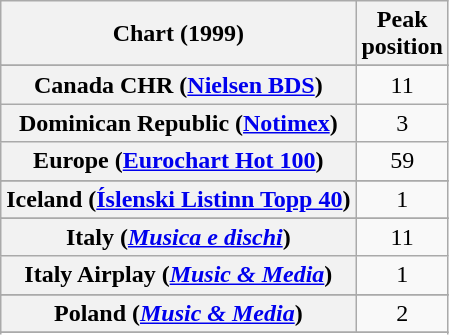<table class="wikitable sortable plainrowheaders" style="text-align:center">
<tr>
<th scope="col">Chart (1999)</th>
<th scope="col">Peak<br>position</th>
</tr>
<tr>
</tr>
<tr>
</tr>
<tr>
</tr>
<tr>
</tr>
<tr>
</tr>
<tr>
<th scope="row">Canada CHR (<a href='#'>Nielsen BDS</a>)</th>
<td style="text-align:center">11</td>
</tr>
<tr>
<th scope="row">Dominican Republic (<a href='#'>Notimex</a>)</th>
<td>3</td>
</tr>
<tr>
<th scope="row">Europe (<a href='#'>Eurochart Hot 100</a>)</th>
<td>59</td>
</tr>
<tr>
</tr>
<tr>
</tr>
<tr>
</tr>
<tr>
<th scope="row">Iceland (<a href='#'>Íslenski Listinn Topp 40</a>)</th>
<td>1</td>
</tr>
<tr>
</tr>
<tr>
<th scope="row">Italy (<em><a href='#'>Musica e dischi</a></em>)</th>
<td>11</td>
</tr>
<tr>
<th scope="row">Italy Airplay (<em><a href='#'>Music & Media</a></em>)</th>
<td>1</td>
</tr>
<tr>
</tr>
<tr>
</tr>
<tr>
</tr>
<tr>
<th scope="row">Poland (<em><a href='#'>Music & Media</a></em>)</th>
<td>2</td>
</tr>
<tr>
</tr>
<tr>
</tr>
<tr>
</tr>
<tr>
</tr>
<tr>
</tr>
<tr>
</tr>
<tr>
</tr>
<tr>
</tr>
</table>
